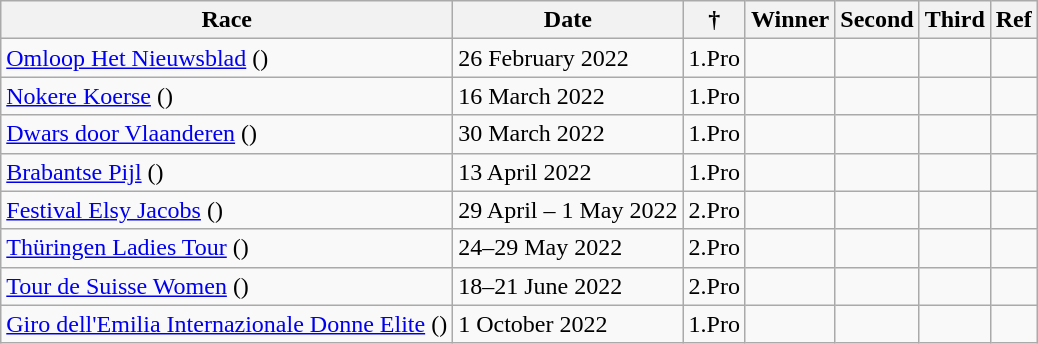<table class="wikitable sortable">
<tr>
<th>Race</th>
<th>Date</th>
<th> †</th>
<th>Winner</th>
<th>Second</th>
<th>Third</th>
<th>Ref</th>
</tr>
<tr>
<td> <a href='#'>Omloop Het Nieuwsblad</a> ()</td>
<td>26 February 2022</td>
<td>1.Pro</td>
<td></td>
<td></td>
<td></td>
<td align="center"></td>
</tr>
<tr>
<td> <a href='#'>Nokere Koerse</a> ()</td>
<td>16 March 2022</td>
<td>1.Pro</td>
<td></td>
<td></td>
<td></td>
<td align="center"></td>
</tr>
<tr>
<td> <a href='#'>Dwars door Vlaanderen</a> ()</td>
<td>30 March 2022</td>
<td>1.Pro</td>
<td></td>
<td></td>
<td></td>
<td align="center"></td>
</tr>
<tr>
<td> <a href='#'>Brabantse Pijl</a> ()</td>
<td>13 April 2022</td>
<td>1.Pro</td>
<td></td>
<td></td>
<td></td>
<td align="center"></td>
</tr>
<tr>
<td> <a href='#'>Festival Elsy Jacobs</a> ()</td>
<td>29 April – 1 May 2022</td>
<td>2.Pro</td>
<td></td>
<td></td>
<td></td>
<td align="center"></td>
</tr>
<tr>
<td> <a href='#'>Thüringen Ladies Tour</a> ()</td>
<td>24–29 May 2022</td>
<td>2.Pro</td>
<td></td>
<td></td>
<td></td>
<td align="center"></td>
</tr>
<tr>
<td> <a href='#'>Tour de Suisse Women</a> ()</td>
<td>18–21 June 2022</td>
<td>2.Pro</td>
<td></td>
<td></td>
<td></td>
<td align="center"></td>
</tr>
<tr>
<td> <a href='#'>Giro dell'Emilia Internazionale Donne Elite</a> ()</td>
<td>1 October 2022</td>
<td>1.Pro</td>
<td></td>
<td></td>
<td></td>
<td align="center"></td>
</tr>
</table>
